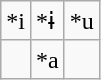<table class="wikitable">
<tr>
<td>*i</td>
<td>*ɨ</td>
<td>*u</td>
</tr>
<tr>
<td></td>
<td>*a</td>
<td></td>
</tr>
</table>
